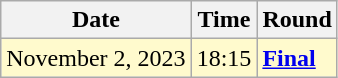<table class="wikitable">
<tr>
<th>Date</th>
<th>Time</th>
<th>Round</th>
</tr>
<tr style=background:lemonchiffon>
<td>November 2, 2023</td>
<td>18:15</td>
<td><strong><a href='#'>Final</a></strong></td>
</tr>
</table>
